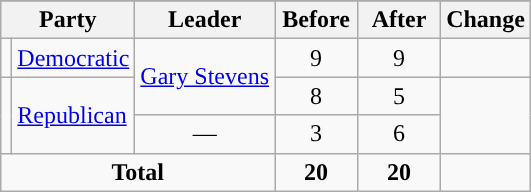<table class="wikitable" style="text-align:center;">
<tr>
</tr>
<tr>
<th colspan="2">Party</th>
<th>Leader</th>
<th style="width:3em">Before</th>
<th style="width:3em">After</th>
<th style="width:3em">Change</th>
</tr>
<tr>
<td style="background-color:"></td>
<td style="text-align:left;"><a href='#'>Democratic</a></td>
<td rowspan="2"><a href='#'>Gary Stevens</a></td>
<td>9</td>
<td>9</td>
<td></td>
</tr>
<tr>
<td rowspan="2" style="background-color:"></td>
<td rowspan="2" style="text-align:left;"><a href='#'>Republican</a></td>
<td>8</td>
<td>5</td>
<td rowspan="2"></td>
</tr>
<tr>
<td>—</td>
<td>3</td>
<td>6</td>
</tr>
<tr>
<td colspan="3"><strong>Total</strong></td>
<td><strong>20</strong></td>
<td><strong>20</strong></td>
<td></td>
</tr>
</table>
